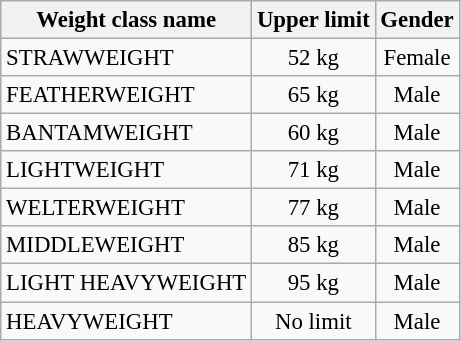<table class="wikitable" style="font-size:95%;">
<tr>
<th>Weight class name</th>
<th>Upper limit</th>
<th>Gender</th>
</tr>
<tr align="center">
<td align="left">STRAWWEIGHT</td>
<td>52 kg</td>
<td>Female</td>
</tr>
<tr align="center">
<td align="left">FEATHERWEIGHT</td>
<td>65 kg</td>
<td>Male</td>
</tr>
<tr align="center">
<td align="left">BANTAMWEIGHT</td>
<td>60 kg</td>
<td>Male</td>
</tr>
<tr align="center">
<td align="left">LIGHTWEIGHT</td>
<td>71 kg</td>
<td>Male</td>
</tr>
<tr align="center">
<td align="left">WELTERWEIGHT</td>
<td>77 kg</td>
<td>Male</td>
</tr>
<tr align="center">
<td align="left">MIDDLEWEIGHT</td>
<td>85 kg</td>
<td>Male</td>
</tr>
<tr align="center">
<td align="left">LIGHT HEAVYWEIGHT</td>
<td>95 kg</td>
<td>Male</td>
</tr>
<tr align="center">
<td align="left">HEAVYWEIGHT</td>
<td>No limit</td>
<td>Male</td>
</tr>
</table>
